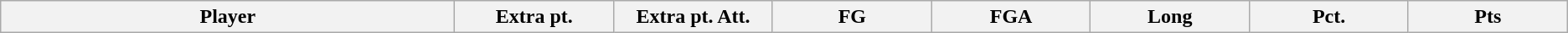<table class="wikitable sortable">
<tr>
<th bgcolor="#DDDDFF" width="20%">Player</th>
<th bgcolor="#DDDDFF" width="7%">Extra pt.</th>
<th bgcolor="#DDDDFF" width="7%">Extra pt. Att.</th>
<th bgcolor="#DDDDFF" width="7%">FG</th>
<th bgcolor="#DDDDFF" width="7%">FGA</th>
<th bgcolor="#DDDDFF" width="7%">Long</th>
<th bgcolor="#DDDDFF" width="7%">Pct.</th>
<th bgcolor="#DDDDFF" width="7%">Pts</th>
</tr>
</table>
